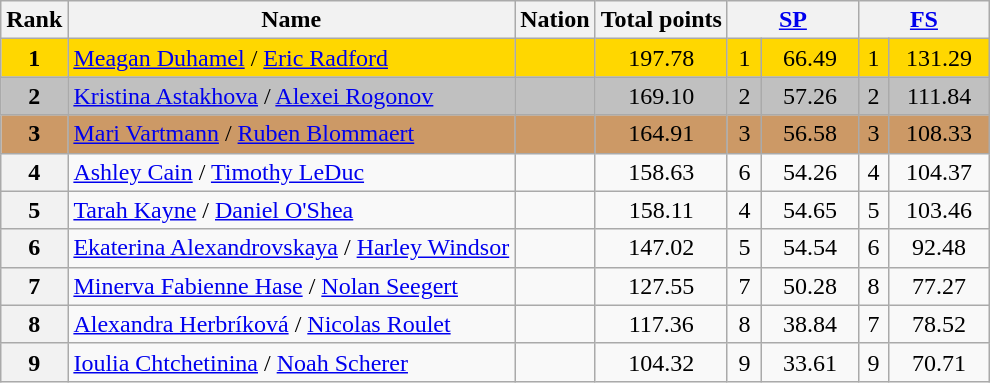<table class="wikitable sortable">
<tr>
<th>Rank</th>
<th>Name</th>
<th>Nation</th>
<th>Total points</th>
<th colspan="2" width="80px"><a href='#'>SP</a></th>
<th colspan="2" width="80px"><a href='#'>FS</a></th>
</tr>
<tr bgcolor="gold">
<td align="center"><strong>1</strong></td>
<td><a href='#'>Meagan Duhamel</a> / <a href='#'>Eric Radford</a></td>
<td></td>
<td align="center">197.78</td>
<td align="center">1</td>
<td align="center">66.49</td>
<td align="center">1</td>
<td align="center">131.29</td>
</tr>
<tr bgcolor="silver">
<td align="center"><strong>2</strong></td>
<td><a href='#'>Kristina Astakhova</a> / <a href='#'>Alexei Rogonov</a></td>
<td></td>
<td align="center">169.10</td>
<td align="center">2</td>
<td align="center">57.26</td>
<td align="center">2</td>
<td align="center">111.84</td>
</tr>
<tr bgcolor="cc9966">
<td align="center"><strong>3</strong></td>
<td><a href='#'>Mari Vartmann</a> / <a href='#'>Ruben Blommaert</a></td>
<td></td>
<td align="center">164.91</td>
<td align="center">3</td>
<td align="center">56.58</td>
<td align="center">3</td>
<td align="center">108.33</td>
</tr>
<tr>
<th>4</th>
<td><a href='#'>Ashley Cain</a> / <a href='#'>Timothy LeDuc</a></td>
<td></td>
<td align="center">158.63</td>
<td align="center">6</td>
<td align="center">54.26</td>
<td align="center">4</td>
<td align="center">104.37</td>
</tr>
<tr>
<th>5</th>
<td><a href='#'>Tarah Kayne</a> / <a href='#'>Daniel O'Shea</a></td>
<td></td>
<td align="center">158.11</td>
<td align="center">4</td>
<td align="center">54.65</td>
<td align="center">5</td>
<td align="center">103.46</td>
</tr>
<tr>
<th>6</th>
<td><a href='#'>Ekaterina Alexandrovskaya</a> / <a href='#'>Harley Windsor</a></td>
<td></td>
<td align="center">147.02</td>
<td align="center">5</td>
<td align="center">54.54</td>
<td align="center">6</td>
<td align="center">92.48</td>
</tr>
<tr>
<th>7</th>
<td><a href='#'>Minerva Fabienne Hase</a> / <a href='#'>Nolan Seegert</a></td>
<td></td>
<td align="center">127.55</td>
<td align="center">7</td>
<td align="center">50.28</td>
<td align="center">8</td>
<td align="center">77.27</td>
</tr>
<tr>
<th>8</th>
<td><a href='#'>Alexandra Herbríková</a> / <a href='#'>Nicolas Roulet</a></td>
<td></td>
<td align="center">117.36</td>
<td align="center">8</td>
<td align="center">38.84</td>
<td align="center">7</td>
<td align="center">78.52</td>
</tr>
<tr>
<th>9</th>
<td><a href='#'>Ioulia Chtchetinina</a> / <a href='#'>Noah Scherer</a></td>
<td></td>
<td align="center">104.32</td>
<td align="center">9</td>
<td align="center">33.61</td>
<td align="center">9</td>
<td align="center">70.71</td>
</tr>
</table>
